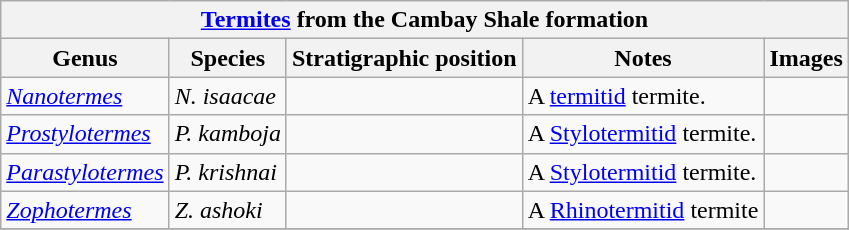<table class="wikitable" align="center">
<tr>
<th colspan="7" align="center"><strong><a href='#'>Termites</a> from the Cambay Shale formation</strong></th>
</tr>
<tr>
<th>Genus</th>
<th>Species</th>
<th>Stratigraphic position</th>
<th>Notes</th>
<th>Images</th>
</tr>
<tr>
<td><em><a href='#'>Nanotermes</a></em></td>
<td><em>N. isaacae</em></td>
<td></td>
<td>A <a href='#'>termitid</a> termite.</td>
<td></td>
</tr>
<tr>
<td><em><a href='#'>Prostylotermes</a></em></td>
<td><em>P. kamboja</em></td>
<td></td>
<td>A <a href='#'>Stylotermitid</a> termite.</td>
<td></td>
</tr>
<tr>
<td><em><a href='#'>Parastylotermes</a></em></td>
<td><em>P. krishnai</em></td>
<td></td>
<td>A <a href='#'>Stylotermitid</a> termite.</td>
<td></td>
</tr>
<tr>
<td><em><a href='#'>Zophotermes</a></em></td>
<td><em>Z. ashoki</em></td>
<td></td>
<td>A <a href='#'>Rhinotermitid</a> termite</td>
<td></td>
</tr>
<tr>
</tr>
</table>
